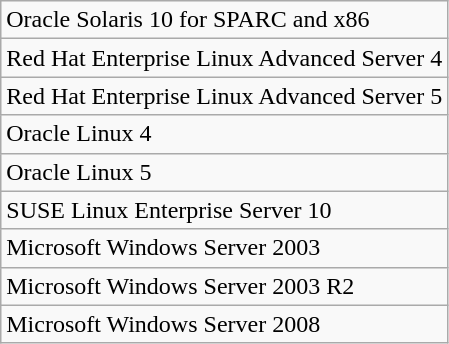<table class="wikitable">
<tr>
<td>Oracle Solaris 10 for SPARC and x86</td>
</tr>
<tr>
<td>Red Hat Enterprise Linux Advanced Server 4</td>
</tr>
<tr>
<td>Red Hat Enterprise Linux Advanced Server 5</td>
</tr>
<tr>
<td>Oracle Linux 4</td>
</tr>
<tr>
<td>Oracle Linux 5</td>
</tr>
<tr>
<td>SUSE Linux Enterprise Server 10</td>
</tr>
<tr>
<td>Microsoft Windows Server 2003</td>
</tr>
<tr>
<td>Microsoft Windows Server 2003 R2</td>
</tr>
<tr>
<td>Microsoft Windows Server 2008</td>
</tr>
</table>
